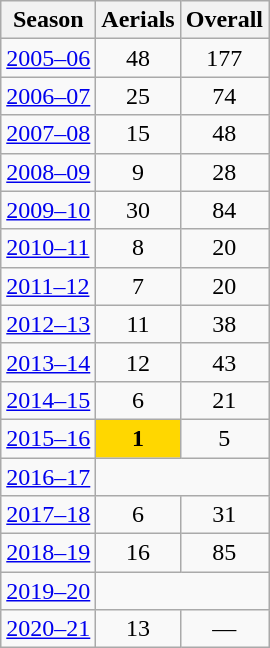<table class="wikitable sortable" style="text-align:center;">
<tr>
<th>Season</th>
<th>Aerials</th>
<th>Overall</th>
</tr>
<tr>
<td style="text-align:left;"><a href='#'>2005–06</a></td>
<td>48</td>
<td>177</td>
</tr>
<tr>
<td style="text-align:left;"><a href='#'>2006–07</a></td>
<td>25</td>
<td>74</td>
</tr>
<tr>
<td style="text-align:left;"><a href='#'>2007–08</a></td>
<td>15</td>
<td>48</td>
</tr>
<tr>
<td style="text-align:left;"><a href='#'>2008–09</a></td>
<td>9</td>
<td>28</td>
</tr>
<tr>
<td style="text-align:left;"><a href='#'>2009–10</a></td>
<td>30</td>
<td>84</td>
</tr>
<tr>
<td style="text-align:left;"><a href='#'>2010–11</a></td>
<td>8</td>
<td>20</td>
</tr>
<tr>
<td style="text-align:left;"><a href='#'>2011–12</a></td>
<td>7</td>
<td>20</td>
</tr>
<tr>
<td style="text-align:left;"><a href='#'>2012–13</a></td>
<td>11</td>
<td>38</td>
</tr>
<tr>
<td style="text-align:left;"><a href='#'>2013–14</a></td>
<td>12</td>
<td>43</td>
</tr>
<tr>
<td style="text-align:left;"><a href='#'>2014–15</a></td>
<td>6</td>
<td>21</td>
</tr>
<tr>
<td style="text-align:left;"><a href='#'>2015–16</a></td>
<td bgcolor=gold><strong>1</strong></td>
<td>5</td>
</tr>
<tr>
<td style="text-align:left;"><a href='#'>2016–17</a></td>
<td colspan="2"></td>
</tr>
<tr>
<td style="text-align:left;"><a href='#'>2017–18</a></td>
<td>6</td>
<td>31</td>
</tr>
<tr>
<td style="text-align:left;"><a href='#'>2018–19</a></td>
<td>16</td>
<td>85</td>
</tr>
<tr>
<td style="text-align:left;"><a href='#'>2019–20</a></td>
<td colspan="2"></td>
</tr>
<tr>
<td style="text-align:left;"><a href='#'>2020–21</a></td>
<td>13</td>
<td>—</td>
</tr>
</table>
